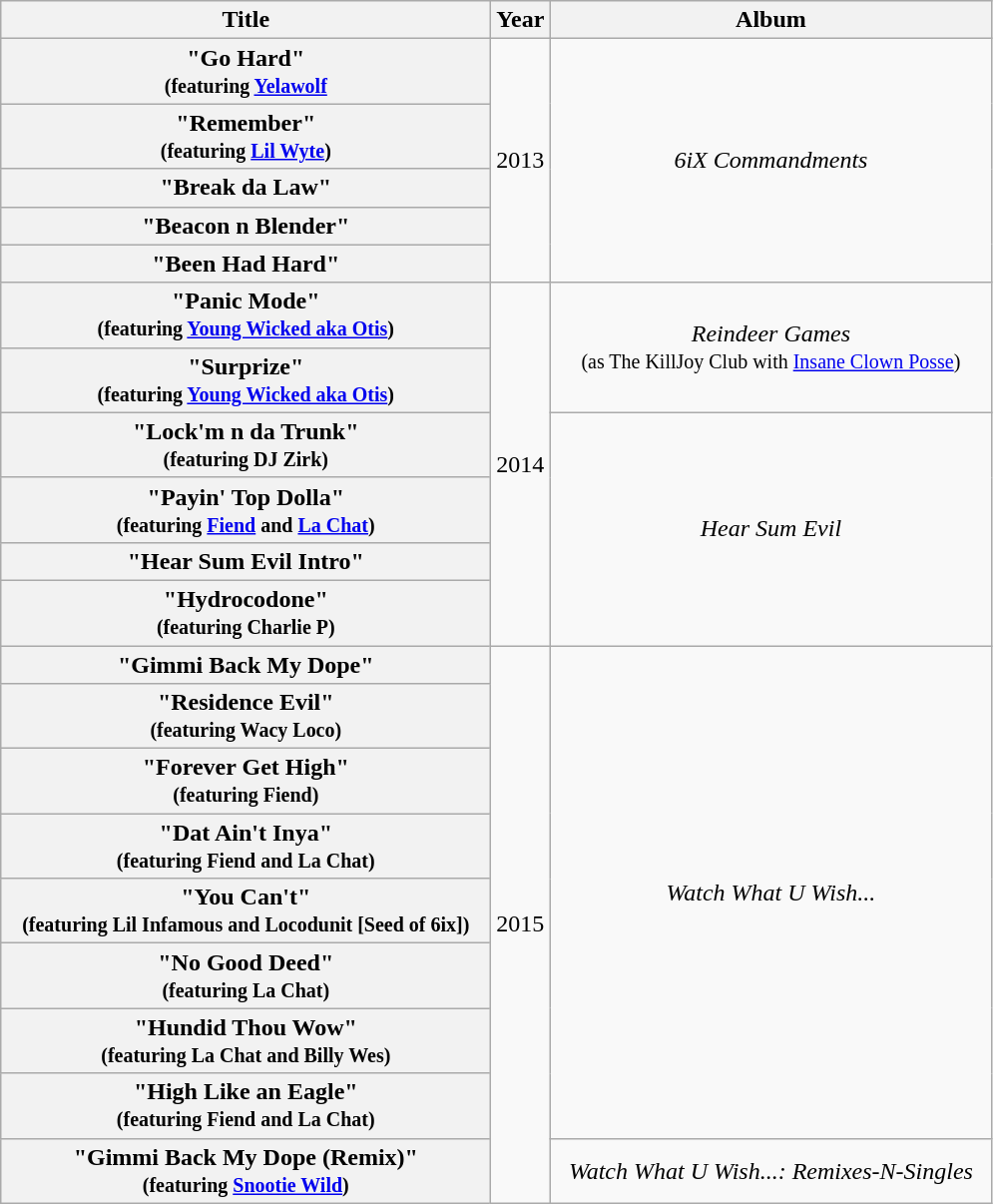<table class="wikitable plainrowheaders" style="text-align:center;" border="1">
<tr>
<th scope="col" style="width:20em;">Title</th>
<th scope="col" style="width:1em;">Year</th>
<th scope="col" style="width:18em;">Album</th>
</tr>
<tr>
<th scope="row">"Go Hard"<br><small>(featuring <a href='#'>Yelawolf</a></small></th>
<td rowspan="5">2013</td>
<td rowspan="5"><em>6iX Commandments</em></td>
</tr>
<tr>
<th scope="row">"Remember"<br><small>(featuring <a href='#'>Lil Wyte</a>)</small></th>
</tr>
<tr>
<th scope="row">"Break da Law"</th>
</tr>
<tr>
<th scope="row">"Beacon n Blender"</th>
</tr>
<tr>
<th scope="row">"Been Had Hard"</th>
</tr>
<tr>
<th scope="row">"Panic Mode"<br><small>(featuring <a href='#'>Young Wicked aka Otis</a>)</small></th>
<td rowspan="6">2014</td>
<td rowspan="2"><em>Reindeer Games</em> <br><small>(as The KillJoy Club with <a href='#'>Insane Clown Posse</a>)</small></td>
</tr>
<tr>
<th scope="row">"Surprize" <br><small>(featuring <a href='#'>Young Wicked aka Otis</a>)</small></th>
</tr>
<tr>
<th scope="row">"Lock'm n da Trunk"<br><small>(featuring DJ Zirk)</small></th>
<td rowspan="4"><em>Hear Sum Evil</em></td>
</tr>
<tr>
<th scope="row">"Payin' Top Dolla"<br><small>(featuring <a href='#'>Fiend</a> and <a href='#'>La Chat</a>)</small></th>
</tr>
<tr>
<th scope="row">"Hear Sum Evil Intro"</th>
</tr>
<tr>
<th scope="row">"Hydrocodone"<br><small>(featuring Charlie P)</small></th>
</tr>
<tr>
<th scope="row">"Gimmi Back My Dope"</th>
<td rowspan="9">2015</td>
<td rowspan="8"><em>Watch What U Wish...</em></td>
</tr>
<tr>
<th scope="row">"Residence Evil"<br><small>(featuring Wacy Loco)</small></th>
</tr>
<tr>
<th scope="row">"Forever Get High"<br><small>(featuring Fiend)</small></th>
</tr>
<tr>
<th scope="row">"Dat Ain't Inya"<br><small>(featuring Fiend and La Chat)</small></th>
</tr>
<tr>
<th scope="row">"You Can't"<br><small>(featuring Lil Infamous and Locodunit [Seed of 6ix])</small></th>
</tr>
<tr>
<th scope="row">"No Good Deed"<br><small>(featuring La Chat)</small></th>
</tr>
<tr>
<th scope="row">"Hundid Thou Wow"<br><small>(featuring La Chat and Billy Wes)</small></th>
</tr>
<tr>
<th scope="row">"High Like an Eagle"<br><small>(featuring Fiend and La Chat)</small></th>
</tr>
<tr>
<th scope="row">"Gimmi Back My Dope (Remix)" <br><small>(featuring <a href='#'>Snootie Wild</a>)</small></th>
<td><em>Watch What U Wish...: Remixes-N-Singles</em></td>
</tr>
</table>
